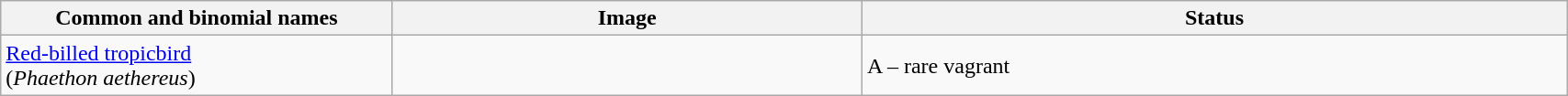<table width=90% class="wikitable">
<tr>
<th width=25%>Common and binomial names</th>
<th width=30%>Image</th>
<th width=45%>Status</th>
</tr>
<tr>
<td><a href='#'>Red-billed tropicbird</a><br>(<em>Phaethon aethereus</em>)</td>
<td></td>
<td>A – rare vagrant</td>
</tr>
</table>
